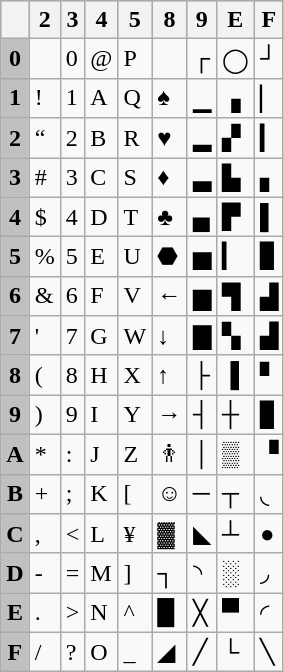<table class="wikitable">
<tr style="font-weight:bold; background-color:#c0c0c0;">
<th></th>
<th>2</th>
<th>3</th>
<th>4</th>
<th>5</th>
<th>8</th>
<th>9</th>
<th>E</th>
<th>F</th>
</tr>
<tr>
<th style="font-weight:bold; background-color:#c0c0c0;">0</th>
<td></td>
<td>0</td>
<td>@</td>
<td>P</td>
<td></td>
<td>┌</td>
<td>◯</td>
<td>┘</td>
</tr>
<tr>
<th style="font-weight:bold; background-color:#c0c0c0;">1</th>
<td>!</td>
<td>1</td>
<td>A</td>
<td>Q</td>
<td>♠</td>
<td>▁</td>
<td>▗</td>
<td>▏</td>
</tr>
<tr>
<th style="font-weight:bold; background-color:#c0c0c0;">2</th>
<td>“</td>
<td>2</td>
<td>B</td>
<td>R</td>
<td>♥</td>
<td>▂</td>
<td>▞</td>
<td>▎</td>
</tr>
<tr>
<th style="font-weight:bold; background-color:#c0c0c0;">3</th>
<td>#</td>
<td>3</td>
<td>C</td>
<td>S</td>
<td>♦</td>
<td>▃</td>
<td>▙</td>
<td>▖</td>
</tr>
<tr>
<th style="font-weight:bold; background-color:#c0c0c0;">4</th>
<td>$</td>
<td>4</td>
<td>D</td>
<td>T</td>
<td>♣</td>
<td>▄</td>
<td>▛</td>
<td>▌</td>
</tr>
<tr>
<th style="font-weight:bold; background-color:#c0c0c0;">5</th>
<td>%</td>
<td>5</td>
<td>E</td>
<td>U</td>
<td>⬣</td>
<td>▅</td>
<td>▎</td>
<td>▊</td>
</tr>
<tr>
<th style="font-weight:bold; background-color:#c0c0c0;">6</th>
<td>&</td>
<td>6</td>
<td>F</td>
<td>V</td>
<td>←</td>
<td>▆</td>
<td>▜</td>
<td>▟</td>
</tr>
<tr>
<th style="font-weight:bold; background-color:#c0c0c0;">7</th>
<td>'</td>
<td>7</td>
<td>G</td>
<td>W</td>
<td>↓</td>
<td>▇</td>
<td>▚</td>
<td>▟</td>
</tr>
<tr>
<th style="font-weight:bold; background-color:#c0c0c0;">8</th>
<td>(</td>
<td>8</td>
<td>H</td>
<td>X</td>
<td>↑</td>
<td>├</td>
<td>▐</td>
<td>▘</td>
</tr>
<tr>
<th style="font-weight:bold; background-color:#c0c0c0;">9</th>
<td>)</td>
<td>9</td>
<td>I</td>
<td>Y</td>
<td>→</td>
<td>┤</td>
<td>┼</td>
<td>▊</td>
</tr>
<tr>
<th style="font-weight:bold; background-color:#c0c0c0;">A</th>
<td>*</td>
<td>:</td>
<td>J</td>
<td>Z</td>
<td>🛉</td>
<td>│</td>
<td>▒</td>
<td>▝</td>
</tr>
<tr>
<th style="font-weight:bold; background-color:#c0c0c0;">B</th>
<td>+</td>
<td>;</td>
<td>K</td>
<td>[</td>
<td>☺</td>
<td>─</td>
<td>┬</td>
<td>◟</td>
</tr>
<tr>
<th style="font-weight:bold; background-color:#c0c0c0;">C</th>
<td>,</td>
<td><</td>
<td>L</td>
<td>¥</td>
<td>▓</td>
<td>◣</td>
<td>┴</td>
<td>●</td>
</tr>
<tr>
<th style="font-weight:bold; background-color:#c0c0c0;">D</th>
<td>-</td>
<td>=</td>
<td>M</td>
<td>]</td>
<td>┐</td>
<td>◝</td>
<td>░</td>
<td>◞</td>
</tr>
<tr>
<th style="font-weight:bold; background-color:#c0c0c0;">E</th>
<td>.</td>
<td>></td>
<td>N</td>
<td>^</td>
<td>█</td>
<td>╳</td>
<td>▀</td>
<td>◜</td>
</tr>
<tr>
<th style="font-weight:bold; background-color:#c0c0c0;">F</th>
<td>/</td>
<td>?</td>
<td>O</td>
<td>_</td>
<td>◢</td>
<td>╱</td>
<td>└</td>
<td>╲</td>
</tr>
</table>
